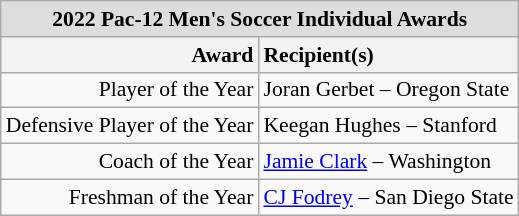<table class="wikitable" style="white-space:nowrap; font-size:90%;">
<tr>
<td colspan="7" style="text-align:center; background:#ddd;"><strong>2022 Pac-12 Men's Soccer Individual Awards</strong></td>
</tr>
<tr>
<th style="text-align:right;">Award</th>
<th style="text-align:left;">Recipient(s)</th>
</tr>
<tr>
<td style="text-align:right;">Player of the Year</td>
<td style="text-align:left;">Joran Gerbet – Oregon State</td>
</tr>
<tr>
<td style="text-align:right;">Defensive Player of the Year</td>
<td style="text-align:left;">Keegan Hughes – Stanford</td>
</tr>
<tr>
<td style="text-align:right;">Coach of the Year</td>
<td style="text-align:left;"><a href='#'>Jamie Clark</a> – Washington</td>
</tr>
<tr>
<td style="text-align:right;">Freshman of the Year</td>
<td style="text-align:left;"><a href='#'>CJ Fodrey</a> – San Diego State</td>
</tr>
</table>
